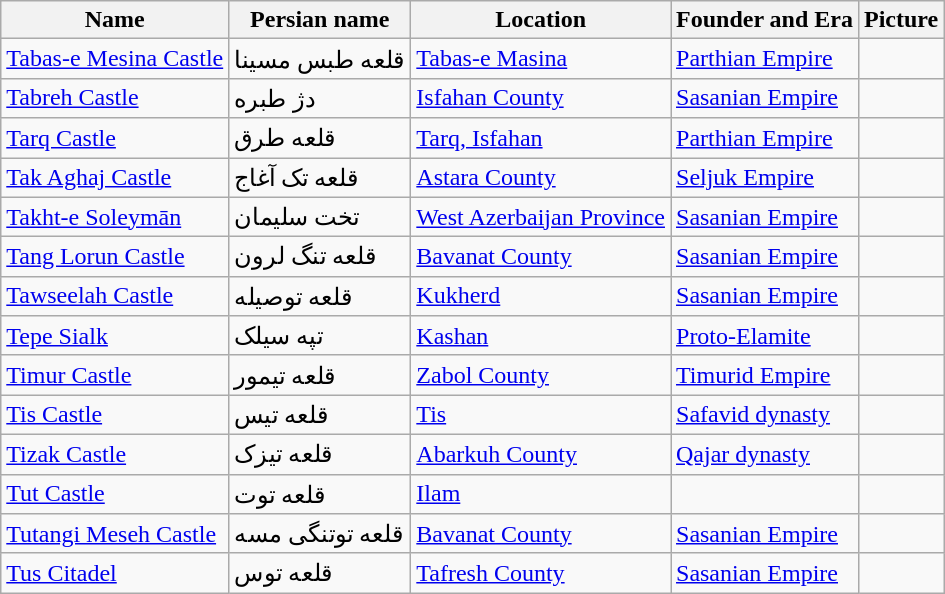<table class="wikitable">
<tr>
<th>Name</th>
<th>Persian name</th>
<th>Location</th>
<th>Founder and Era</th>
<th>Picture</th>
</tr>
<tr>
<td><a href='#'>Tabas-e Mesina Castle</a></td>
<td>قلعه طبس مسینا</td>
<td><a href='#'>Tabas-e Masina</a></td>
<td><a href='#'>Parthian Empire</a></td>
<td></td>
</tr>
<tr>
<td><a href='#'>Tabreh Castle</a></td>
<td>دژ طبره</td>
<td><a href='#'>Isfahan County</a></td>
<td><a href='#'>Sasanian Empire</a></td>
<td></td>
</tr>
<tr>
<td><a href='#'>Tarq Castle</a></td>
<td>قلعه طرق</td>
<td><a href='#'>Tarq, Isfahan</a></td>
<td><a href='#'>Parthian Empire</a></td>
<td align="center"></td>
</tr>
<tr>
<td><a href='#'>Tak Aghaj Castle</a></td>
<td>قلعه تک آغاج</td>
<td><a href='#'>Astara County</a></td>
<td><a href='#'>Seljuk Empire</a></td>
<td></td>
</tr>
<tr>
<td><a href='#'>Takht-e Soleymān</a></td>
<td>تخت سلیمان</td>
<td><a href='#'>West Azerbaijan Province</a></td>
<td><a href='#'>Sasanian Empire</a></td>
<td align="center"></td>
</tr>
<tr>
<td><a href='#'>Tang Lorun Castle</a></td>
<td>قلعه تنگ لرون</td>
<td><a href='#'>Bavanat County</a></td>
<td><a href='#'>Sasanian Empire</a></td>
<td></td>
</tr>
<tr>
<td><a href='#'>Tawseelah Castle</a></td>
<td>قلعه توصیله</td>
<td><a href='#'>Kukherd</a></td>
<td><a href='#'>Sasanian Empire</a></td>
<td></td>
</tr>
<tr>
<td><a href='#'>Tepe Sialk</a></td>
<td>تپه سیلک</td>
<td><a href='#'>Kashan</a></td>
<td><a href='#'>Proto-Elamite</a></td>
<td align="center"></td>
</tr>
<tr>
<td><a href='#'>Timur Castle</a></td>
<td>قلعه تیمور</td>
<td><a href='#'>Zabol County</a></td>
<td><a href='#'>Timurid Empire</a></td>
<td></td>
</tr>
<tr>
<td><a href='#'>Tis Castle</a></td>
<td>قلعه تیس</td>
<td><a href='#'>Tis</a></td>
<td><a href='#'>Safavid dynasty</a></td>
<td align="center"></td>
</tr>
<tr>
<td><a href='#'>Tizak Castle</a></td>
<td>قلعه تیزک</td>
<td><a href='#'>Abarkuh County</a></td>
<td><a href='#'>Qajar dynasty</a></td>
<td></td>
</tr>
<tr>
<td><a href='#'>Tut Castle</a></td>
<td>قلعه توت</td>
<td><a href='#'>Ilam</a></td>
<td></td>
<td></td>
</tr>
<tr>
<td><a href='#'>Tutangi Meseh Castle</a></td>
<td>قلعه توتنگی مسه</td>
<td><a href='#'>Bavanat County</a></td>
<td><a href='#'>Sasanian Empire</a></td>
<td></td>
</tr>
<tr>
<td><a href='#'>Tus Citadel</a></td>
<td>قلعه توس</td>
<td><a href='#'>Tafresh County</a></td>
<td><a href='#'>Sasanian Empire</a></td>
<td></td>
</tr>
</table>
